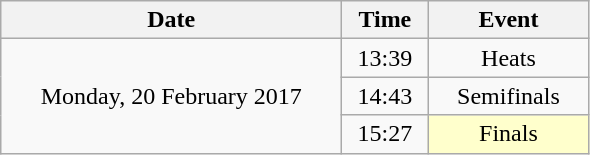<table class = "wikitable" style="text-align:center;">
<tr>
<th width=220>Date</th>
<th width=50>Time</th>
<th width=100>Event</th>
</tr>
<tr>
<td rowspan=3>Monday, 20 February 2017</td>
<td>13:39</td>
<td>Heats</td>
</tr>
<tr>
<td>14:43</td>
<td>Semifinals</td>
</tr>
<tr>
<td>15:27</td>
<td bgcolor=ffffcc>Finals</td>
</tr>
</table>
